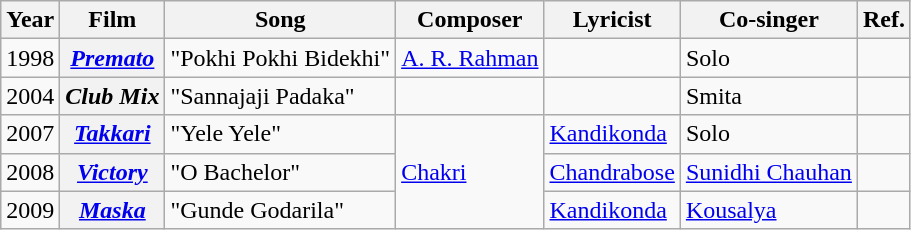<table class="wikitable plainrowheaders">
<tr>
<th scope="col">Year</th>
<th scope="col">Film</th>
<th scope="col">Song</th>
<th scope="col">Composer</th>
<th scope="col">Lyricist</th>
<th scope="col">Co-singer</th>
<th scope="col">Ref.</th>
</tr>
<tr>
<td>1998</td>
<th><em><a href='#'>Premato</a></em></th>
<td>"Pokhi Pokhi Bidekhi"</td>
<td><a href='#'>A. R. Rahman</a></td>
<td></td>
<td>Solo</td>
<td></td>
</tr>
<tr>
<td>2004</td>
<th><em>Club Mix</em></th>
<td>"Sannajaji Padaka"</td>
<td></td>
<td></td>
<td>Smita</td>
<td></td>
</tr>
<tr>
<td>2007</td>
<th><em><a href='#'>Takkari</a></em></th>
<td>"Yele Yele"</td>
<td rowspan="3"><a href='#'>Chakri</a></td>
<td><a href='#'>Kandikonda</a></td>
<td>Solo</td>
<td></td>
</tr>
<tr>
<td>2008</td>
<th><em><a href='#'>Victory</a></em></th>
<td>"O Bachelor"</td>
<td><a href='#'>Chandrabose</a></td>
<td><a href='#'>Sunidhi Chauhan</a></td>
<td></td>
</tr>
<tr>
<td>2009</td>
<th><em><a href='#'>Maska</a></em></th>
<td>"Gunde Godarila"</td>
<td><a href='#'>Kandikonda</a></td>
<td><a href='#'>Kousalya</a></td>
<td></td>
</tr>
</table>
